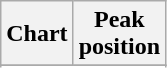<table class="wikitable sortable">
<tr>
<th align="left">Chart</th>
<th align="center">Peak<br>position</th>
</tr>
<tr>
</tr>
<tr>
</tr>
</table>
